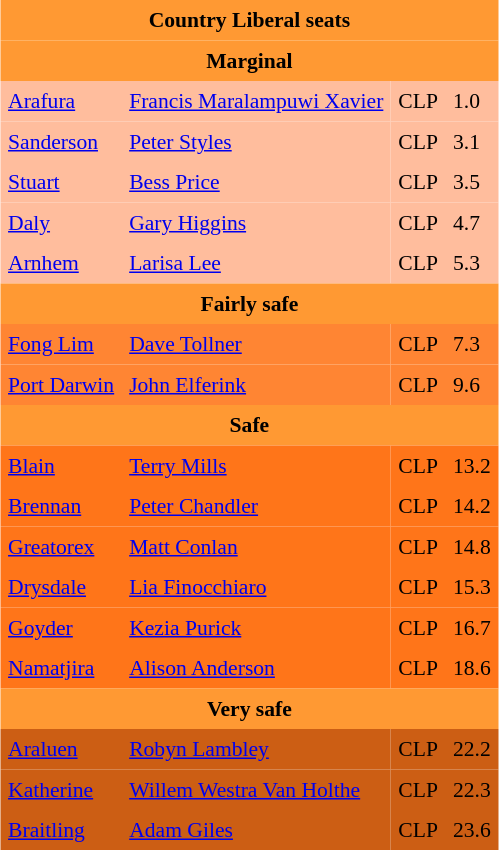<table class="toccolours" align="left" cellpadding="5" cellspacing="0" style="margin-right: .5em; margin-top: .4em; font-size: 90%; float:right">
<tr>
<td colspan="4"  style="text-align:center; background:#ff9933;"><span><strong>Country Liberal seats</strong></span></td>
</tr>
<tr>
<td colspan="4"  style="text-align:center; background:#ff9933;"><span><strong>Marginal</strong></span></td>
</tr>
<tr>
<td style="text-align:left; background:#FFBD9D;"><a href='#'>Arafura</a></td>
<td style="text-align:left; background:#FFBD9D;"><a href='#'>Francis Maralampuwi Xavier</a></td>
<td style="text-align:left; background:#FFBD9D;">CLP</td>
<td style="text-align:left; background:#FFBD9D;">1.0</td>
</tr>
<tr>
<td style="text-align:left; background:#FFBD9D;"><a href='#'>Sanderson</a></td>
<td style="text-align:left; background:#FFBD9D;"><a href='#'>Peter Styles</a></td>
<td style="text-align:left; background:#FFBD9D;">CLP</td>
<td style="text-align:left; background:#FFBD9D;">3.1</td>
</tr>
<tr>
<td style="text-align:left; background:#FFBD9D;"><a href='#'>Stuart</a></td>
<td style="text-align:left; background:#FFBD9D;"><a href='#'>Bess Price</a></td>
<td style="text-align:left; background:#FFBD9D;">CLP</td>
<td style="text-align:left; background:#FFBD9D;">3.5</td>
</tr>
<tr>
<td style="text-align:left; background:#FFBD9D;"><a href='#'>Daly</a></td>
<td style="text-align:left; background:#FFBD9D;"><a href='#'>Gary Higgins</a></td>
<td style="text-align:left; background:#FFBD9D;">CLP</td>
<td style="text-align:left; background:#FFBD9D;">4.7</td>
</tr>
<tr>
<td style="text-align:left; background:#FFBD9D;"><a href='#'>Arnhem</a></td>
<td style="text-align:left; background:#FFBD9D;"><a href='#'>Larisa Lee</a></td>
<td style="text-align:left; background:#FFBD9D;">CLP</td>
<td style="text-align:left; background:#FFBD9D;">5.3</td>
</tr>
<tr>
<td colspan="4"  style="text-align:center; background:#ff9933;"><span><strong>Fairly safe</strong></span></td>
</tr>
<tr>
<td style="text-align:left; background:#FF8533;"><a href='#'>Fong Lim</a></td>
<td style="text-align:left; background:#FF8533;"><a href='#'>Dave Tollner</a></td>
<td style="text-align:left; background:#FF8533;">CLP</td>
<td style="text-align:left; background:#FF8533;">7.3</td>
</tr>
<tr>
<td style="text-align:left; background:#FF8533;"><a href='#'>Port Darwin</a></td>
<td style="text-align:left; background:#FF8533;"><a href='#'>John Elferink</a></td>
<td style="text-align:left; background:#FF8533;">CLP</td>
<td style="text-align:left; background:#FF8533;">9.6</td>
</tr>
<tr>
<td colspan="4"  style="text-align:center; background:#ff9933;"><span><strong>Safe</strong></span></td>
</tr>
<tr>
<td style="text-align:left; background:#FF7519;"><a href='#'>Blain</a></td>
<td style="text-align:left; background:#FF7519;"><a href='#'>Terry Mills</a></td>
<td style="text-align:left; background:#FF7519;">CLP</td>
<td style="text-align:left; background:#FF7519;">13.2</td>
</tr>
<tr>
<td style="text-align:left; background:#FF7519;"><a href='#'>Brennan</a></td>
<td style="text-align:left; background:#FF7519;"><a href='#'>Peter Chandler</a></td>
<td style="text-align:left; background:#FF7519;">CLP</td>
<td style="text-align:left; background:#FF7519;">14.2</td>
</tr>
<tr>
<td style="text-align:left; background:#FF7519;"><a href='#'>Greatorex</a></td>
<td style="text-align:left; background:#FF7519;"><a href='#'>Matt Conlan</a></td>
<td style="text-align:left; background:#FF7519;">CLP</td>
<td style="text-align:left; background:#FF7519;">14.8</td>
</tr>
<tr>
<td style="text-align:left; background:#FF7519;"><a href='#'>Drysdale</a></td>
<td style="text-align:left; background:#FF7519;"><a href='#'>Lia Finocchiaro</a></td>
<td style="text-align:left; background:#FF7519;">CLP</td>
<td style="text-align:left; background:#FF7519;">15.3</td>
</tr>
<tr>
<td style="text-align:left; background:#FF7519;"><a href='#'>Goyder</a></td>
<td style="text-align:left; background:#FF7519;"><a href='#'>Kezia Purick</a></td>
<td style="text-align:left; background:#FF7519;">CLP</td>
<td style="text-align:left; background:#FF7519;">16.7</td>
</tr>
<tr>
<td style="text-align:left; background:#FF7519;"><a href='#'>Namatjira</a></td>
<td style="text-align:left; background:#FF7519;"><a href='#'>Alison Anderson</a></td>
<td style="text-align:left; background:#FF7519;">CLP</td>
<td style="text-align:left; background:#FF7519;">18.6</td>
</tr>
<tr>
<td colspan="4"  style="text-align:center; background:#ff9933;"><span><strong>Very safe</strong></span></td>
</tr>
<tr>
<td style="text-align:left; background:#CC5E14;"><a href='#'>Araluen</a></td>
<td style="text-align:left; background:#CC5E14;"><a href='#'>Robyn Lambley</a></td>
<td style="text-align:left; background:#CC5E14;">CLP</td>
<td style="text-align:left; background:#CC5E14;">22.2</td>
</tr>
<tr>
<td style="text-align:left; background:#CC5E14;"><a href='#'>Katherine</a></td>
<td style="text-align:left; background:#CC5E14;"><a href='#'>Willem Westra Van Holthe</a></td>
<td style="text-align:left; background:#CC5E14;">CLP</td>
<td style="text-align:left; background:#CC5E14;">22.3</td>
</tr>
<tr>
<td style="text-align:left; background:#CC5E14;"><a href='#'>Braitling</a></td>
<td style="text-align:left; background:#CC5E14;"><a href='#'>Adam Giles</a></td>
<td style="text-align:left; background:#CC5E14;">CLP</td>
<td style="text-align:left; background:#CC5E14;">23.6</td>
</tr>
</table>
